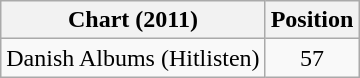<table class="wikitable">
<tr>
<th>Chart (2011)</th>
<th>Position</th>
</tr>
<tr>
<td>Danish Albums (Hitlisten)</td>
<td align="center">57</td>
</tr>
</table>
